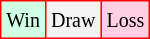<table class="wikitable">
<tr>
<td style="background-color: #d0ffe3; border:1px solid red;"><small>Win</small></td>
<td style="background-color: #f3f3f3; border:1px solid red;"><small>Draw</small></td>
<td style="background-color: #ffd0e3; border:1px solid red;"><small>Loss</small></td>
</tr>
</table>
